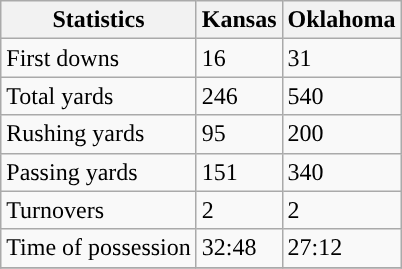<table class="wikitable">
<tr>
<th>Statistics</th>
<th>Kansas</th>
<th>Oklahoma</th>
</tr>
<tr>
<td>First downs</td>
<td>16</td>
<td>31</td>
</tr>
<tr>
<td>Total yards</td>
<td>246</td>
<td>540</td>
</tr>
<tr>
<td>Rushing yards</td>
<td>95</td>
<td>200</td>
</tr>
<tr>
<td>Passing yards</td>
<td>151</td>
<td>340</td>
</tr>
<tr>
<td>Turnovers</td>
<td>2</td>
<td>2</td>
</tr>
<tr>
<td>Time of possession</td>
<td>32:48</td>
<td>27:12</td>
</tr>
<tr>
</tr>
</table>
